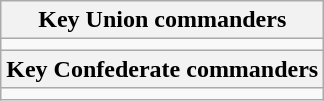<table class="wikitable floatright">
<tr>
<th bgcolor="#99ccff"><strong>Key Union commanders</strong></th>
</tr>
<tr>
<td></td>
</tr>
<tr>
<th bgcolor="#c0c0c0"><strong>Key Confederate commanders</strong></th>
</tr>
<tr>
<td></td>
</tr>
</table>
